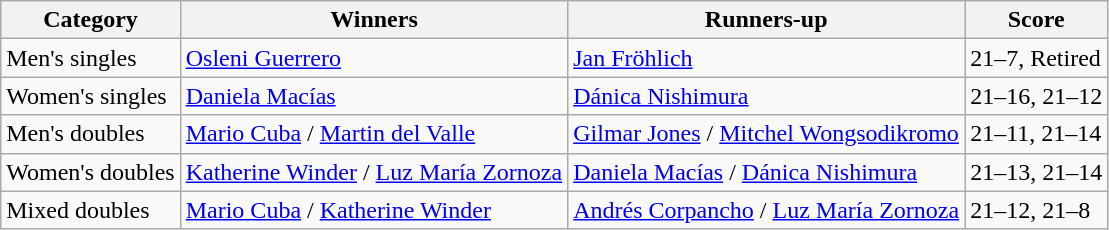<table class=wikitable style="white-space:nowrap;">
<tr>
<th>Category</th>
<th>Winners</th>
<th>Runners-up</th>
<th>Score</th>
</tr>
<tr>
<td>Men's singles</td>
<td> <a href='#'>Osleni Guerrero</a></td>
<td> <a href='#'>Jan Fröhlich</a></td>
<td>21–7, Retired</td>
</tr>
<tr>
<td>Women's singles</td>
<td> <a href='#'>Daniela Macías</a></td>
<td> <a href='#'>Dánica Nishimura</a></td>
<td>21–16, 21–12</td>
</tr>
<tr>
<td>Men's doubles</td>
<td> <a href='#'>Mario Cuba</a> / <a href='#'>Martin del Valle</a></td>
<td> <a href='#'>Gilmar Jones</a> / <a href='#'>Mitchel Wongsodikromo</a></td>
<td>21–11, 21–14</td>
</tr>
<tr>
<td>Women's doubles</td>
<td> <a href='#'>Katherine Winder</a> / <a href='#'>Luz María Zornoza</a></td>
<td> <a href='#'>Daniela Macías</a> / <a href='#'>Dánica Nishimura</a></td>
<td>21–13, 21–14</td>
</tr>
<tr>
<td>Mixed doubles</td>
<td> <a href='#'>Mario Cuba</a> / <a href='#'>Katherine Winder</a></td>
<td> <a href='#'>Andrés Corpancho</a> / <a href='#'>Luz María Zornoza</a></td>
<td>21–12, 21–8</td>
</tr>
</table>
